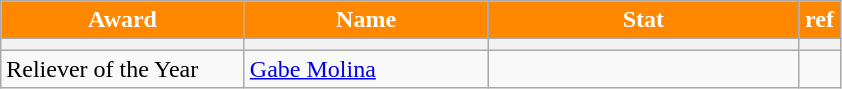<table class="wikitable">
<tr>
<th style="background:#FF8800; color:white;">Award</th>
<th style="background:#FF8800; color:white;">Name</th>
<th style="background:#FF8800; color:white;">Stat</th>
<th style="background:#FF8800; color:white;">ref</th>
</tr>
<tr>
<th width=155></th>
<th width=155></th>
<th width=200></th>
<th width=20></th>
</tr>
<tr>
<td>Reliever of the Year</td>
<td><a href='#'>Gabe Molina</a></td>
<td></td>
<td></td>
</tr>
</table>
